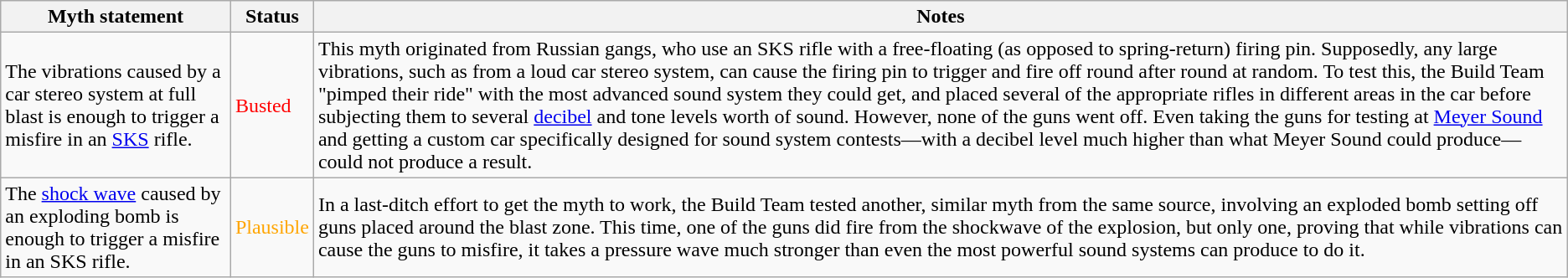<table class="wikitable plainrowheaders">
<tr>
<th>Myth statement</th>
<th>Status</th>
<th>Notes</th>
</tr>
<tr>
<td>The vibrations caused by a car stereo system at full blast is enough to trigger a misfire in an <a href='#'>SKS</a> rifle.</td>
<td style="color:red">Busted</td>
<td>This myth originated from Russian gangs, who use an SKS rifle with a free-floating (as opposed to spring-return) firing pin. Supposedly, any large vibrations, such as from a loud car stereo system, can cause the firing pin to trigger and fire off round after round at random. To test this, the Build Team "pimped their ride" with the most advanced sound system they could get, and placed several of the appropriate rifles in different areas in the car before subjecting them to several <a href='#'>decibel</a> and tone levels worth of sound. However, none of the guns went off. Even taking the guns for testing at <a href='#'>Meyer Sound</a> and getting a custom car specifically designed for sound system contests—with a decibel level much higher than what Meyer Sound could produce—could not produce a result.</td>
</tr>
<tr>
<td>The <a href='#'>shock wave</a> caused by an exploding bomb is enough to trigger a misfire in an SKS rifle.</td>
<td style="color:orange">Plausible</td>
<td>In a last-ditch effort to get the myth to work, the Build Team tested another, similar myth from the same source, involving an exploded bomb setting off guns placed around the blast zone. This time, one of the guns did fire from the shockwave of the explosion, but only one, proving that while vibrations can cause the guns to misfire, it takes a pressure wave much stronger than even the most powerful sound systems can produce to do it.</td>
</tr>
</table>
